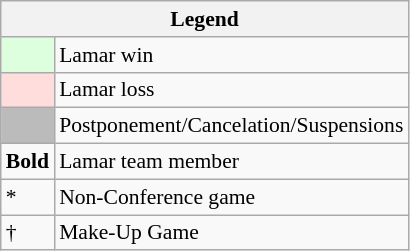<table class="wikitable" style="font-size:90%">
<tr>
<th colspan="2">Legend</th>
</tr>
<tr>
<td bgcolor="#ddffdd"> </td>
<td>Lamar win</td>
</tr>
<tr>
<td bgcolor="#ffdddd"> </td>
<td>Lamar loss</td>
</tr>
<tr>
<td bgcolor="#bbbbbb"> </td>
<td>Postponement/Cancelation/Suspensions</td>
</tr>
<tr>
<td><strong>Bold</strong></td>
<td>Lamar team member</td>
</tr>
<tr>
<td>*</td>
<td>Non-Conference game</td>
</tr>
<tr>
<td>†</td>
<td>Make-Up Game</td>
</tr>
</table>
